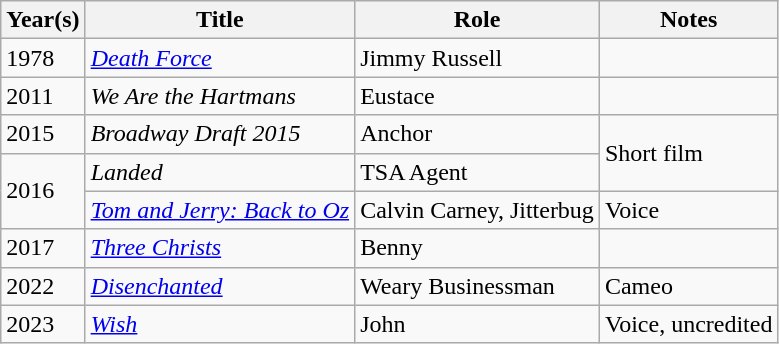<table class="wikitable">
<tr>
<th>Year(s)</th>
<th>Title</th>
<th>Role</th>
<th>Notes</th>
</tr>
<tr>
<td>1978</td>
<td><em><a href='#'>Death Force</a></em></td>
<td>Jimmy Russell</td>
<td></td>
</tr>
<tr>
<td>2011</td>
<td><em>We Are the Hartmans</em></td>
<td>Eustace</td>
<td></td>
</tr>
<tr>
<td>2015</td>
<td><em>Broadway Draft 2015</em></td>
<td>Anchor</td>
<td rowspan="2">Short film</td>
</tr>
<tr>
<td rowspan="2">2016</td>
<td><em>Landed</em></td>
<td>TSA Agent</td>
</tr>
<tr>
<td><em><a href='#'>Tom and Jerry: Back to Oz</a></em></td>
<td>Calvin Carney, Jitterbug</td>
<td>Voice</td>
</tr>
<tr>
<td>2017</td>
<td><em><a href='#'>Three Christs</a></em></td>
<td>Benny</td>
<td></td>
</tr>
<tr>
<td>2022</td>
<td><em><a href='#'>Disenchanted</a></em></td>
<td>Weary Businessman</td>
<td>Cameo</td>
</tr>
<tr>
<td>2023</td>
<td><em><a href='#'>Wish</a></em></td>
<td>John</td>
<td>Voice, uncredited</td>
</tr>
</table>
